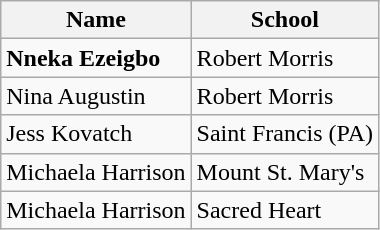<table class="wikitable">
<tr>
<th>Name</th>
<th>School</th>
</tr>
<tr>
<td><strong>Nneka Ezeigbo</strong></td>
<td>Robert Morris</td>
</tr>
<tr>
<td>Nina Augustin</td>
<td>Robert Morris</td>
</tr>
<tr>
<td>Jess Kovatch</td>
<td>Saint Francis (PA)</td>
</tr>
<tr>
<td>Michaela Harrison</td>
<td>Mount St. Mary's</td>
</tr>
<tr>
<td>Michaela Harrison</td>
<td>Sacred Heart</td>
</tr>
</table>
